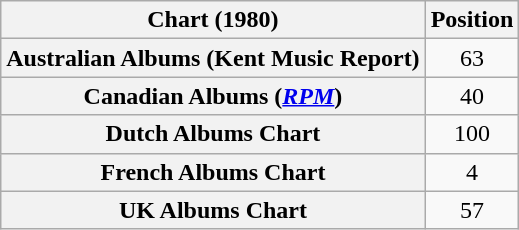<table class="wikitable sortable plainrowheaders" style="text-align:center;">
<tr>
<th scope="col">Chart (1980)</th>
<th scope="col">Position</th>
</tr>
<tr>
<th scope="row">Australian Albums (Kent Music Report)</th>
<td>63</td>
</tr>
<tr>
<th scope="row">Canadian Albums (<em><a href='#'>RPM</a></em>)</th>
<td>40</td>
</tr>
<tr>
<th scope="row">Dutch Albums Chart</th>
<td>100</td>
</tr>
<tr>
<th scope="row">French Albums Chart</th>
<td>4</td>
</tr>
<tr>
<th scope="row">UK Albums Chart</th>
<td>57</td>
</tr>
</table>
